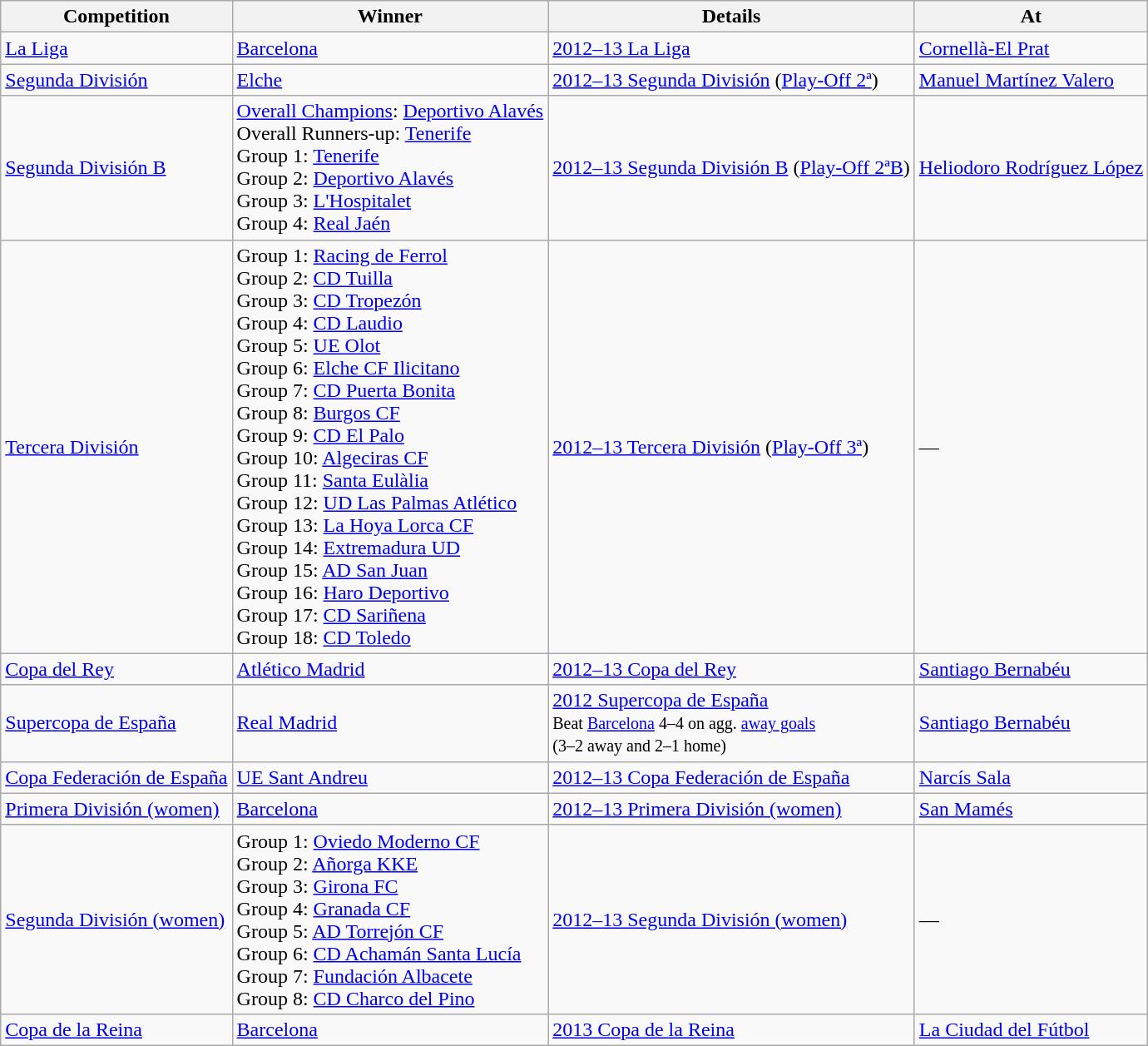<table class="wikitable">
<tr>
<th>Competition</th>
<th>Winner</th>
<th>Details</th>
<th>At</th>
</tr>
<tr>
<td><a href='#'>La Liga</a></td>
<td><a href='#'>Barcelona</a></td>
<td><a href='#'>2012–13 La Liga</a></td>
<td><a href='#'>Cornellà-El Prat</a></td>
</tr>
<tr>
<td><a href='#'>Segunda División</a></td>
<td><a href='#'>Elche</a></td>
<td><a href='#'>2012–13 Segunda División</a> (<a href='#'>Play-Off 2ª</a>)</td>
<td><a href='#'>Manuel Martínez Valero</a></td>
</tr>
<tr>
<td><a href='#'>Segunda División B</a></td>
<td><a href='#'>Overall Champions</a>: <a href='#'>Deportivo Alavés</a><br>Overall Runners-up: <a href='#'>Tenerife</a><br>Group 1: <a href='#'>Tenerife</a><br>Group 2: <a href='#'>Deportivo Alavés</a><br>Group 3: <a href='#'>L'Hospitalet</a><br>Group 4: <a href='#'>Real Jaén</a></td>
<td><a href='#'>2012–13 Segunda División B</a> (<a href='#'>Play-Off 2ªB</a>)</td>
<td><a href='#'>Heliodoro Rodríguez López</a></td>
</tr>
<tr>
<td><a href='#'>Tercera División</a></td>
<td>Group 1: <a href='#'>Racing de Ferrol</a><br>Group 2: <a href='#'>CD Tuilla</a><br>Group 3: <a href='#'>CD Tropezón</a><br>Group 4: <a href='#'>CD Laudio</a><br>Group 5: <a href='#'>UE Olot</a><br>Group 6: <a href='#'>Elche CF Ilicitano</a><br>Group 7: <a href='#'>CD Puerta Bonita</a><br>Group 8: <a href='#'>Burgos CF</a><br>Group 9: <a href='#'>CD El Palo</a><br>Group 10: <a href='#'>Algeciras CF</a><br>Group 11: <a href='#'>Santa Eulàlia</a><br>Group 12: <a href='#'>UD Las Palmas Atlético</a><br>Group 13: <a href='#'>La Hoya Lorca CF</a><br>Group 14: <a href='#'>Extremadura UD</a><br>Group 15: <a href='#'>AD San Juan</a><br>Group 16: <a href='#'>Haro Deportivo</a><br>Group 17: <a href='#'>CD Sariñena</a><br>Group 18: <a href='#'>CD Toledo</a></td>
<td><a href='#'>2012–13 Tercera División</a> (<a href='#'>Play-Off 3ª</a>)</td>
<td>—</td>
</tr>
<tr>
<td><a href='#'>Copa del Rey</a></td>
<td><a href='#'>Atlético Madrid</a></td>
<td><a href='#'>2012–13 Copa del Rey</a></td>
<td><a href='#'>Santiago Bernabéu</a></td>
</tr>
<tr>
<td><a href='#'>Supercopa de España</a></td>
<td><a href='#'>Real Madrid</a></td>
<td><a href='#'>2012 Supercopa de España</a><br><small>Beat <a href='#'>Barcelona</a> 4–4 on agg. <a href='#'>away goals</a><br>(3–2 away and 2–1 home)</small></td>
<td><a href='#'>Santiago Bernabéu</a></td>
</tr>
<tr>
<td><a href='#'>Copa Federación de España</a></td>
<td><a href='#'>UE Sant Andreu</a></td>
<td><a href='#'>2012–13 Copa Federación de España</a></td>
<td><a href='#'>Narcís Sala</a></td>
</tr>
<tr>
<td><a href='#'>Primera División (women)</a></td>
<td><a href='#'>Barcelona</a></td>
<td><a href='#'>2012–13 Primera División (women)</a></td>
<td><a href='#'>San Mamés</a></td>
</tr>
<tr>
<td><a href='#'>Segunda División (women)</a></td>
<td>Group 1: <a href='#'>Oviedo Moderno CF</a><br>Group 2: <a href='#'>Añorga KKE</a><br>Group 3: <a href='#'>Girona FC</a><br>Group 4: <a href='#'>Granada CF</a><br>Group 5: <a href='#'>AD Torrejón CF</a><br>Group 6: <a href='#'>CD Achamán Santa Lucía</a><br>Group 7: <a href='#'>Fundación Albacete</a><br>Group 8: <a href='#'>CD Charco del Pino</a></td>
<td><a href='#'>2012–13 Segunda División (women)</a></td>
<td>—</td>
</tr>
<tr>
<td><a href='#'>Copa de la Reina</a></td>
<td><a href='#'>Barcelona</a></td>
<td><a href='#'>2013 Copa de la Reina</a></td>
<td><a href='#'>La Ciudad del Fútbol</a></td>
</tr>
</table>
